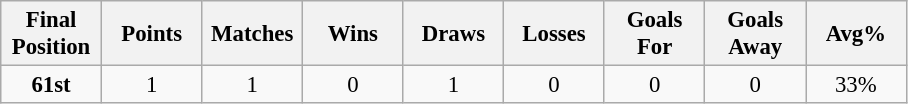<table class="wikitable" style="font-size: 95%; text-align: center;">
<tr>
<th width=60>Final Position</th>
<th width=60>Points</th>
<th width=60>Matches</th>
<th width=60>Wins</th>
<th width=60>Draws</th>
<th width=60>Losses</th>
<th width=60>Goals For</th>
<th width=60>Goals Away</th>
<th width=60>Avg%</th>
</tr>
<tr>
<td><strong>61st</strong></td>
<td>1</td>
<td>1</td>
<td>0</td>
<td>1</td>
<td>0</td>
<td>0</td>
<td>0</td>
<td>33%</td>
</tr>
</table>
